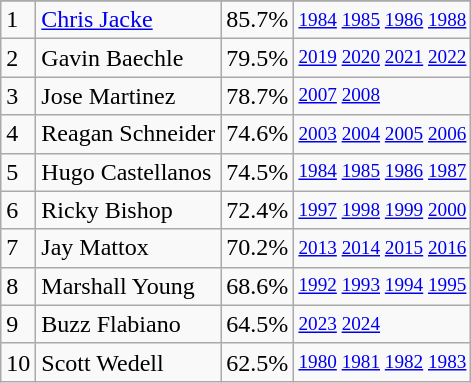<table class="wikitable">
<tr>
</tr>
<tr>
<td>1</td>
<td><a href='#'>Chris Jacke</a></td>
<td><abbr>85.7%</abbr></td>
<td style="font-size:80%;"><a href='#'>1984</a> <a href='#'>1985</a> <a href='#'>1986</a> <a href='#'>1988</a></td>
</tr>
<tr>
<td>2</td>
<td>Gavin Baechle</td>
<td><abbr>79.5%</abbr></td>
<td style="font-size:80%;"><a href='#'>2019</a> <a href='#'>2020</a> <a href='#'>2021</a> <a href='#'>2022</a></td>
</tr>
<tr>
<td>3</td>
<td>Jose Martinez</td>
<td><abbr>78.7%</abbr></td>
<td style="font-size:80%;"><a href='#'>2007</a> <a href='#'>2008</a></td>
</tr>
<tr>
<td>4</td>
<td>Reagan Schneider</td>
<td><abbr>74.6%</abbr></td>
<td style="font-size:80%;"><a href='#'>2003</a> <a href='#'>2004</a> <a href='#'>2005</a> <a href='#'>2006</a></td>
</tr>
<tr>
<td>5</td>
<td>Hugo Castellanos</td>
<td><abbr>74.5%</abbr></td>
<td style="font-size:80%;"><a href='#'>1984</a> <a href='#'>1985</a> <a href='#'>1986</a> <a href='#'>1987</a></td>
</tr>
<tr>
<td>6</td>
<td>Ricky Bishop</td>
<td><abbr>72.4%</abbr></td>
<td style="font-size:80%;"><a href='#'>1997</a> <a href='#'>1998</a> <a href='#'>1999</a> <a href='#'>2000</a></td>
</tr>
<tr>
<td>7</td>
<td>Jay Mattox</td>
<td><abbr>70.2%</abbr></td>
<td style="font-size:80%;"><a href='#'>2013</a> <a href='#'>2014</a> <a href='#'>2015</a> <a href='#'>2016</a></td>
</tr>
<tr>
<td>8</td>
<td>Marshall Young</td>
<td><abbr>68.6%</abbr></td>
<td style="font-size:80%;"><a href='#'>1992</a> <a href='#'>1993</a> <a href='#'>1994</a> <a href='#'>1995</a></td>
</tr>
<tr>
<td>9</td>
<td>Buzz Flabiano</td>
<td><abbr>64.5%</abbr></td>
<td style="font-size:80%;"><a href='#'>2023</a> <a href='#'>2024</a></td>
</tr>
<tr>
<td>10</td>
<td>Scott Wedell</td>
<td><abbr>62.5%</abbr></td>
<td style="font-size:80%;"><a href='#'>1980</a> <a href='#'>1981</a> <a href='#'>1982</a> <a href='#'>1983</a><br></td>
</tr>
</table>
